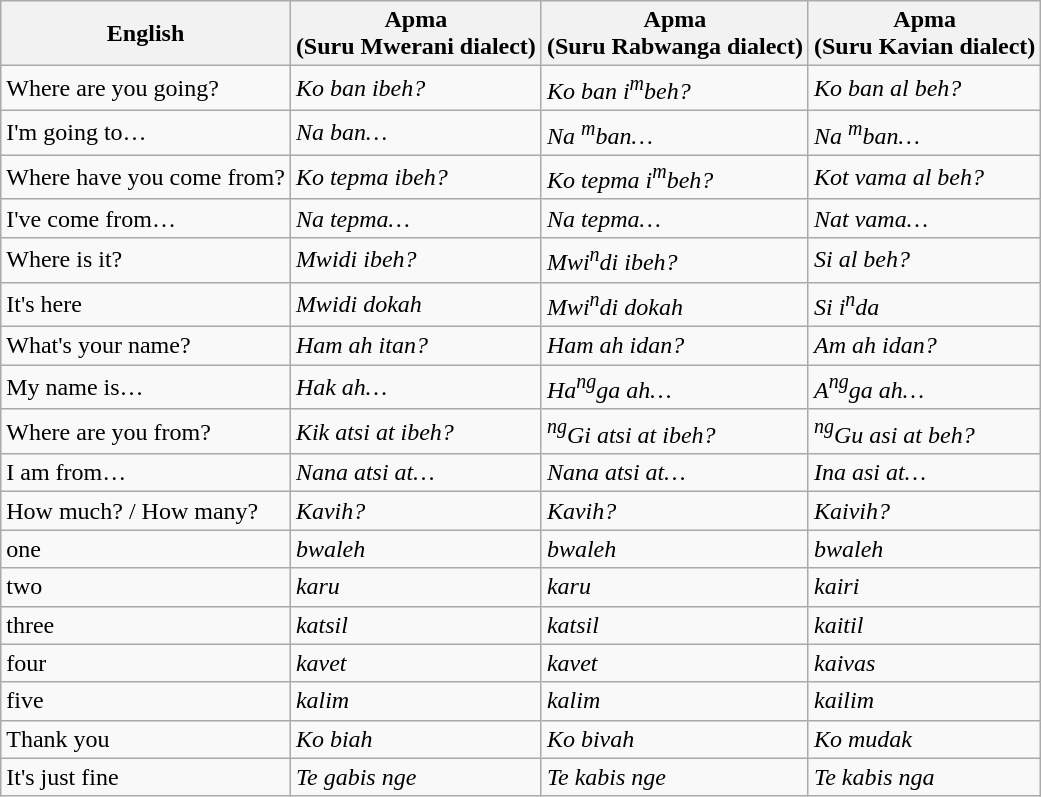<table class="wikitable">
<tr>
<th>English</th>
<th>Apma<br>(Suru Mwerani dialect)</th>
<th>Apma<br>(Suru Rabwanga dialect)</th>
<th>Apma<br>(Suru Kavian dialect)</th>
</tr>
<tr ->
<td>Where are you going?</td>
<td><em>Ko ban ibeh?</em></td>
<td><em>Ko ban i<sup>m</sup>beh?</em></td>
<td><em>Ko ban al beh?</em></td>
</tr>
<tr ->
<td>I'm going to…</td>
<td><em>Na ban…</em></td>
<td><em>Na <sup>m</sup>ban…</em></td>
<td><em>Na <sup>m</sup>ban…</em></td>
</tr>
<tr ->
<td>Where have you come from?</td>
<td><em>Ko tepma ibeh?</em></td>
<td><em>Ko tepma i<sup>m</sup>beh?</em></td>
<td><em>Kot vama al beh?</em></td>
</tr>
<tr ->
<td>I've come from…</td>
<td><em>Na tepma…</em></td>
<td><em>Na tepma…</em></td>
<td><em>Nat vama…</em></td>
</tr>
<tr ->
<td>Where is it?</td>
<td><em>Mwidi ibeh?</em></td>
<td><em>Mwi<sup>n</sup>di ibeh?</em></td>
<td><em>Si al beh?</em></td>
</tr>
<tr ->
<td>It's here</td>
<td><em>Mwidi dokah</em></td>
<td><em>Mwi<sup>n</sup>di dokah</em></td>
<td><em>Si i<sup>n</sup>da</em></td>
</tr>
<tr ->
<td>What's your name?</td>
<td><em>Ham ah itan?</em></td>
<td><em>Ham ah idan?</em></td>
<td><em>Am ah idan?</em></td>
</tr>
<tr ->
<td>My name is…</td>
<td><em>Hak ah…</em></td>
<td><em>Ha<sup>ng</sup>ga ah…</em></td>
<td><em>A<sup>ng</sup>ga ah…</em></td>
</tr>
<tr ->
<td>Where are you from?</td>
<td><em>Kik atsi at ibeh?</em></td>
<td><em><sup>ng</sup>Gi atsi at ibeh?</em></td>
<td><em><sup>ng</sup>Gu asi at beh?</em></td>
</tr>
<tr ->
<td>I am from…</td>
<td><em>Nana atsi at…</em></td>
<td><em>Nana atsi at…</em></td>
<td><em>Ina asi at…</em></td>
</tr>
<tr ->
<td>How much? / How many?</td>
<td><em>Kavih?</em></td>
<td><em>Kavih?</em></td>
<td><em>Kaivih?</em></td>
</tr>
<tr ->
<td>one</td>
<td><em>bwaleh</em></td>
<td><em>bwaleh</em></td>
<td><em>bwaleh</em></td>
</tr>
<tr ->
<td>two</td>
<td><em>karu</em></td>
<td><em>karu</em></td>
<td><em>kairi</em></td>
</tr>
<tr ->
<td>three</td>
<td><em>katsil</em></td>
<td><em>katsil</em></td>
<td><em>kaitil</em></td>
</tr>
<tr ->
<td>four</td>
<td><em>kavet</em></td>
<td><em>kavet</em></td>
<td><em>kaivas</em></td>
</tr>
<tr ->
<td>five</td>
<td><em>kalim</em></td>
<td><em>kalim</em></td>
<td><em>kailim</em></td>
</tr>
<tr ->
<td>Thank you</td>
<td><em>Ko biah</em></td>
<td><em>Ko bivah</em></td>
<td><em>Ko mudak</em></td>
</tr>
<tr ->
<td>It's just fine</td>
<td><em>Te gabis nge</em></td>
<td><em>Te kabis nge</em></td>
<td><em>Te kabis nga</em></td>
</tr>
</table>
